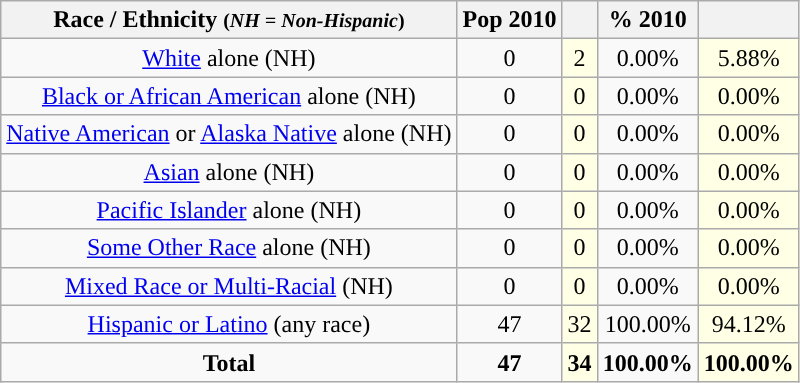<table class="wikitable" style="text-align:center;">
<tr>
<th>Race / Ethnicity <small>(<em>NH = Non-Hispanic</em>)</small></th>
<th>Pop 2010</th>
<th></th>
<th>% 2010</th>
<th></th>
</tr>
<tr>
<td><a href='#'>White</a> alone (NH)</td>
<td>0</td>
<td style='background: #ffffe6;'>2</td>
<td>0.00%</td>
<td style='background: #ffffe6;'>5.88%</td>
</tr>
<tr>
<td><a href='#'>Black or African American</a> alone (NH)</td>
<td>0</td>
<td style='background: #ffffe6;'>0</td>
<td>0.00%</td>
<td style='background: #ffffe6;'>0.00%</td>
</tr>
<tr>
<td><a href='#'>Native American</a> or <a href='#'>Alaska Native</a> alone (NH)</td>
<td>0</td>
<td style='background: #ffffe6;'>0</td>
<td>0.00%</td>
<td style='background: #ffffe6;'>0.00%</td>
</tr>
<tr>
<td><a href='#'>Asian</a> alone (NH)</td>
<td>0</td>
<td style='background: #ffffe6;'>0</td>
<td>0.00%</td>
<td style='background: #ffffe6;'>0.00%</td>
</tr>
<tr>
<td><a href='#'>Pacific Islander</a> alone (NH)</td>
<td>0</td>
<td style='background: #ffffe6;'>0</td>
<td>0.00%</td>
<td style='background: #ffffe6;'>0.00%</td>
</tr>
<tr>
<td><a href='#'>Some Other Race</a> alone (NH)</td>
<td>0</td>
<td style='background: #ffffe6;'>0</td>
<td>0.00%</td>
<td style='background: #ffffe6;'>0.00%</td>
</tr>
<tr>
<td><a href='#'>Mixed Race or Multi-Racial</a> (NH)</td>
<td>0</td>
<td style='background: #ffffe6;'>0</td>
<td>0.00%</td>
<td style='background: #ffffe6;'>0.00%</td>
</tr>
<tr>
<td><a href='#'>Hispanic or Latino</a> (any race)</td>
<td>47</td>
<td style='background: #ffffe6;'>32</td>
<td>100.00%</td>
<td style='background: #ffffe6;'>94.12%</td>
</tr>
<tr>
<td><strong>Total</strong></td>
<td><strong>47</strong></td>
<td style='background: #ffffe6;'><strong>34</strong></td>
<td><strong>100.00%</strong></td>
<td style='background: #ffffe6;'><strong>100.00%</strong></td>
</tr>
</table>
